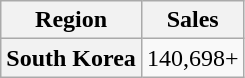<table class="wikitable plainrowheaders" style="text-align:center">
<tr>
<th scope="col">Region</th>
<th scope="col">Sales</th>
</tr>
<tr>
<th scope="row">South Korea</th>
<td>140,698+</td>
</tr>
</table>
